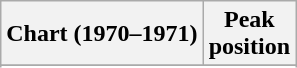<table class="wikitable sortable plainrowheaders" style="text-align:center">
<tr>
<th scope="col">Chart (1970–1971)</th>
<th scope="col">Peak<br>position</th>
</tr>
<tr>
</tr>
<tr>
</tr>
</table>
